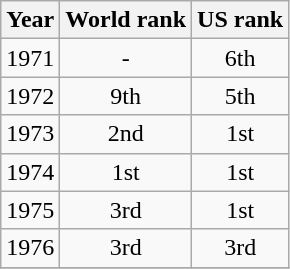<table class=wikitable>
<tr>
<th>Year</th>
<th>World rank</th>
<th>US rank</th>
</tr>
<tr>
<td>1971</td>
<td align="center">-</td>
<td align="center">6th</td>
</tr>
<tr>
<td>1972</td>
<td align="center">9th</td>
<td align="center">5th</td>
</tr>
<tr>
<td>1973</td>
<td align="center">2nd</td>
<td align="center">1st</td>
</tr>
<tr>
<td>1974</td>
<td align="center">1st</td>
<td align="center">1st</td>
</tr>
<tr>
<td>1975</td>
<td align="center">3rd</td>
<td align="center">1st</td>
</tr>
<tr>
<td>1976</td>
<td align="center">3rd</td>
<td align="center">3rd</td>
</tr>
<tr>
</tr>
</table>
